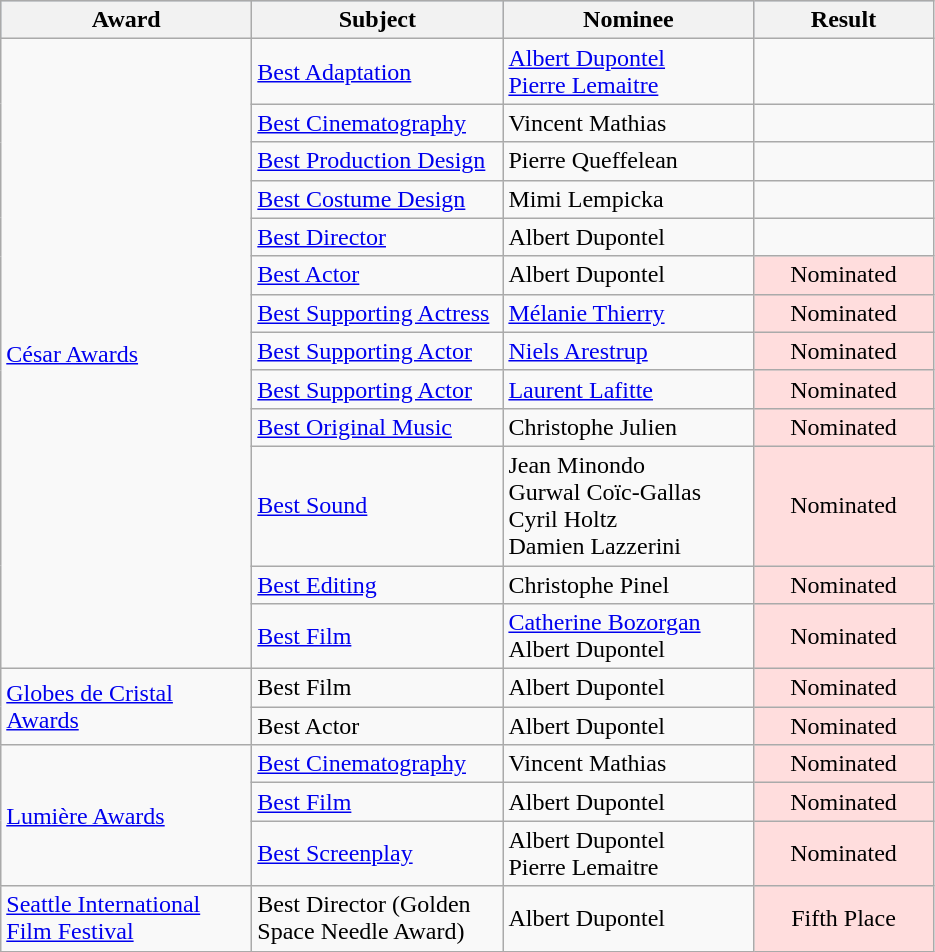<table class="wikitable">
<tr style="background:#b0c4de; text-align:center;">
<th style="width:10em;">Award</th>
<th style="width:10em;">Subject</th>
<th style="width:10em;">Nominee</th>
<th style="width:7em;">Result</th>
</tr>
<tr>
<td rowspan=13><a href='#'>César Awards</a></td>
<td><a href='#'>Best Adaptation</a></td>
<td><a href='#'>Albert Dupontel</a><br><a href='#'>Pierre Lemaitre</a></td>
<td></td>
</tr>
<tr>
<td><a href='#'>Best Cinematography</a></td>
<td>Vincent Mathias</td>
<td></td>
</tr>
<tr>
<td><a href='#'>Best Production Design</a></td>
<td>Pierre Queffelean</td>
<td></td>
</tr>
<tr>
<td><a href='#'>Best Costume Design</a></td>
<td>Mimi Lempicka</td>
<td></td>
</tr>
<tr>
<td><a href='#'>Best Director</a></td>
<td>Albert Dupontel</td>
<td></td>
</tr>
<tr>
<td colspan=1><a href='#'>Best Actor</a></td>
<td>Albert Dupontel</td>
<td rowspan="1" style="background: #FDD; color: black; vertical-align: middle; text-align: center;">Nominated</td>
</tr>
<tr>
<td colspan=1><a href='#'>Best Supporting Actress</a></td>
<td><a href='#'>Mélanie Thierry</a></td>
<td rowspan="1" style="background: #FDD; color: black; vertical-align: middle; text-align: center;">Nominated</td>
</tr>
<tr>
<td colspan=1><a href='#'>Best Supporting Actor</a></td>
<td><a href='#'>Niels Arestrup</a></td>
<td rowspan="1" style="background: #FDD; color: black; vertical-align: middle; text-align: center;">Nominated</td>
</tr>
<tr>
<td colspan=1><a href='#'>Best Supporting Actor</a></td>
<td><a href='#'>Laurent Lafitte</a></td>
<td rowspan="1" style="background: #FDD; color: black; vertical-align: middle; text-align: center;">Nominated</td>
</tr>
<tr>
<td colspan=1><a href='#'>Best Original Music</a></td>
<td>Christophe Julien</td>
<td rowspan="1" style="background: #FDD; color: black; vertical-align: middle; text-align: center;">Nominated</td>
</tr>
<tr>
<td colspan=1><a href='#'>Best Sound</a></td>
<td>Jean Minondo<br>Gurwal Coïc-Gallas<br>Cyril Holtz<br>Damien Lazzerini</td>
<td rowspan="1" style="background: #FDD; color: black; vertical-align: middle; text-align: center;">Nominated</td>
</tr>
<tr>
<td colspan=1><a href='#'>Best Editing</a></td>
<td>Christophe Pinel</td>
<td rowspan="1" style="background: #FDD; color: black; vertical-align: middle; text-align: center;">Nominated</td>
</tr>
<tr>
<td colspan=1><a href='#'>Best Film</a></td>
<td><a href='#'>Catherine Bozorgan</a><br>Albert Dupontel</td>
<td rowspan="1" style="background: #FDD; color: black; vertical-align: middle; text-align: center;">Nominated</td>
</tr>
<tr>
<td rowspan=2><a href='#'>Globes de Cristal Awards</a></td>
<td colspan=1>Best Film</td>
<td>Albert Dupontel</td>
<td rowspan="1" style="background: #FDD; color: black; vertical-align: middle; text-align: center;">Nominated</td>
</tr>
<tr>
<td colspan=1>Best Actor</td>
<td>Albert Dupontel</td>
<td rowspan="1" style="background: #FDD; color: black; vertical-align: middle; text-align: center;">Nominated</td>
</tr>
<tr>
<td rowspan=3><a href='#'>Lumière Awards</a></td>
<td colspan=1><a href='#'>Best Cinematography</a></td>
<td>Vincent Mathias</td>
<td rowspan="1" style="background: #FDD; color: black; vertical-align: middle; text-align: center;">Nominated</td>
</tr>
<tr>
<td colspan=1><a href='#'>Best Film</a></td>
<td>Albert Dupontel</td>
<td rowspan="1" style="background: #FDD; color: black; vertical-align: middle; text-align: center;">Nominated</td>
</tr>
<tr>
<td colspan=1><a href='#'>Best Screenplay</a></td>
<td>Albert Dupontel<br>Pierre Lemaitre</td>
<td rowspan="1" style="background: #FDD; color: black; vertical-align: middle; text-align: center;">Nominated</td>
</tr>
<tr>
<td rowspan=1><a href='#'>Seattle International Film Festival</a></td>
<td>Best Director (Golden Space Needle Award)</td>
<td>Albert Dupontel</td>
<td rowspan="1" style="background: #FDD; color: black; vertical-align: middle; text-align: center;">Fifth Place</td>
</tr>
</table>
